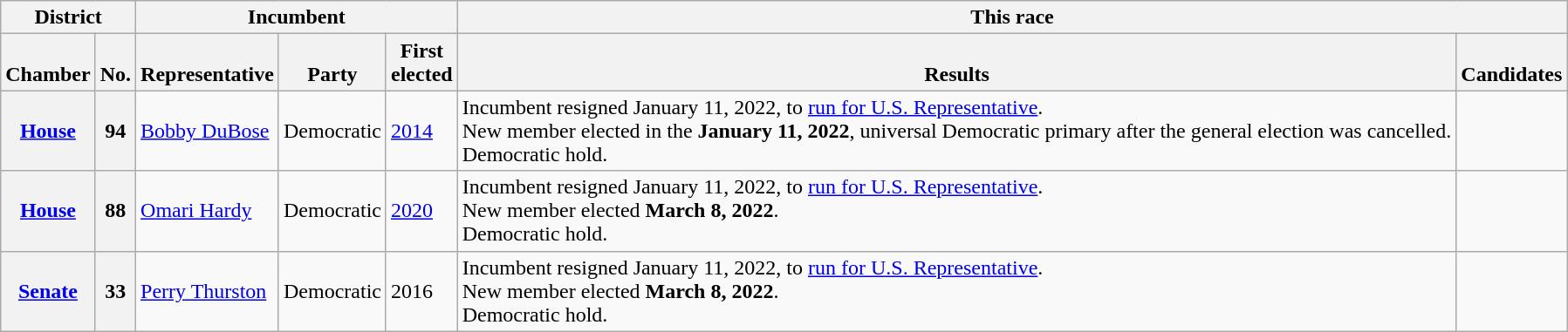<table class="wikitable sortable">
<tr valign=bottom>
<th colspan="2">District</th>
<th colspan="3">Incumbent</th>
<th colspan="2">This race</th>
</tr>
<tr valign=bottom>
<th>Chamber</th>
<th>No.</th>
<th>Representative</th>
<th>Party</th>
<th>First<br>elected</th>
<th>Results</th>
<th>Candidates</th>
</tr>
<tr>
<th><a href='#'>House</a></th>
<th>94</th>
<td><a href='#'>Bobby DuBose</a></td>
<td>Democratic</td>
<td><a href='#'>2014</a></td>
<td data-sort-value=4/6/2021 >Incumbent resigned January 11, 2022, to <a href='#'>run for U.S. Representative</a>.<br>New member elected in the <strong>January 11, 2022</strong>, universal Democratic primary after the general election was cancelled.<br>Democratic hold.</td>
<td nowrap></td>
</tr>
<tr>
<th><a href='#'>House</a></th>
<th>88</th>
<td><a href='#'>Omari Hardy</a></td>
<td>Democratic</td>
<td><a href='#'>2020</a></td>
<td data-sort-value=4/6/2021 >Incumbent resigned January 11, 2022, to <a href='#'>run for U.S. Representative</a>.<br>New member elected <strong>March 8, 2022</strong>.<br>Democratic hold.</td>
<td nowrap></td>
</tr>
<tr>
<th><a href='#'>Senate</a></th>
<th>33</th>
<td><a href='#'>Perry Thurston</a></td>
<td>Democratic</td>
<td>2016</td>
<td data-sort-value=4/6/2021 >Incumbent resigned January 11, 2022, to <a href='#'>run for U.S. Representative</a>.<br>New member elected <strong>March 8, 2022</strong>.<br>Democratic hold.</td>
<td nowrap></td>
</tr>
</table>
